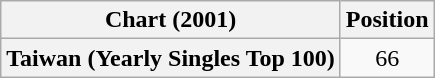<table class="wikitable plainrowheaders" style="text-align:center">
<tr>
<th scope="col">Chart (2001)</th>
<th scope="col">Position</th>
</tr>
<tr>
<th scope="row">Taiwan (Yearly Singles Top 100)</th>
<td>66</td>
</tr>
</table>
